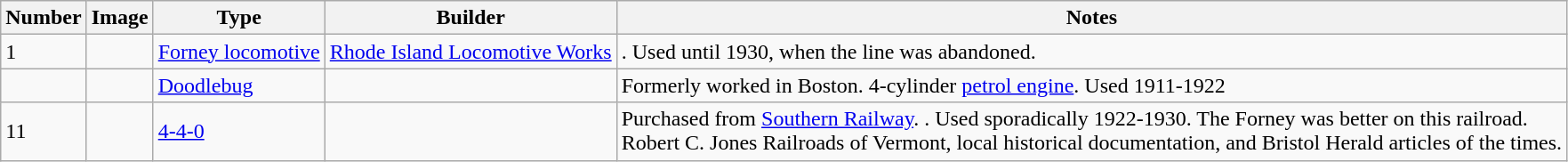<table class="wikitable">
<tr>
<th>Number</th>
<th>Image</th>
<th>Type</th>
<th>Builder</th>
<th>Notes</th>
</tr>
<tr>
<td>1</td>
<td></td>
<td><a href='#'>Forney locomotive</a></td>
<td><a href='#'>Rhode Island Locomotive Works</a></td>
<td>. Used until 1930, when the line was abandoned.</td>
</tr>
<tr>
<td></td>
<td></td>
<td><a href='#'>Doodlebug</a></td>
<td></td>
<td>Formerly worked in Boston.  4-cylinder <a href='#'>petrol engine</a>.  Used 1911-1922</td>
</tr>
<tr>
<td>11</td>
<td></td>
<td><a href='#'>4-4-0</a></td>
<td></td>
<td>Purchased from <a href='#'>Southern Railway</a>.  .  Used sporadically 1922-1930. The Forney was better on this railroad.<br>Robert C. Jones Railroads of Vermont, local historical documentation, and Bristol Herald articles of the times.</td>
</tr>
</table>
